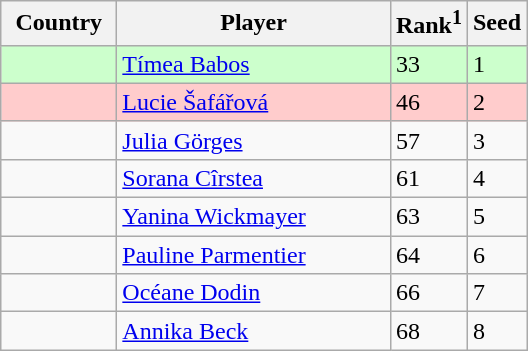<table class="sortable wikitable">
<tr>
<th width="70">Country</th>
<th width="175">Player</th>
<th>Rank<sup>1</sup></th>
<th>Seed</th>
</tr>
<tr style="background:#cfc;">
<td></td>
<td><a href='#'>Tímea Babos</a></td>
<td>33</td>
<td>1</td>
</tr>
<tr style="background:#fcc;">
<td></td>
<td><a href='#'>Lucie Šafářová</a></td>
<td>46</td>
<td>2</td>
</tr>
<tr>
<td></td>
<td><a href='#'>Julia Görges</a></td>
<td>57</td>
<td>3</td>
</tr>
<tr>
<td></td>
<td><a href='#'>Sorana Cîrstea</a></td>
<td>61</td>
<td>4</td>
</tr>
<tr>
<td></td>
<td><a href='#'>Yanina Wickmayer</a></td>
<td>63</td>
<td>5</td>
</tr>
<tr>
<td></td>
<td><a href='#'>Pauline Parmentier</a></td>
<td>64</td>
<td>6</td>
</tr>
<tr>
<td></td>
<td><a href='#'>Océane Dodin</a></td>
<td>66</td>
<td>7</td>
</tr>
<tr>
<td></td>
<td><a href='#'>Annika Beck</a></td>
<td>68</td>
<td>8</td>
</tr>
</table>
